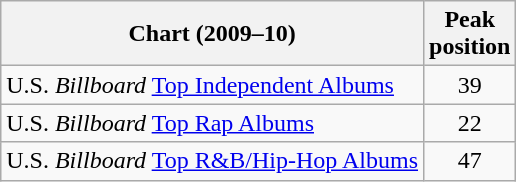<table class="wikitable">
<tr>
<th>Chart (2009–10)</th>
<th>Peak<br>position</th>
</tr>
<tr>
<td>U.S. <em>Billboard</em> <a href='#'>Top Independent Albums</a></td>
<td style="text-align:center;">39</td>
</tr>
<tr>
<td>U.S. <em>Billboard</em> <a href='#'>Top Rap Albums</a></td>
<td style="text-align:center;">22</td>
</tr>
<tr>
<td>U.S. <em>Billboard</em> <a href='#'>Top R&B/Hip-Hop Albums</a></td>
<td style="text-align:center;">47</td>
</tr>
</table>
